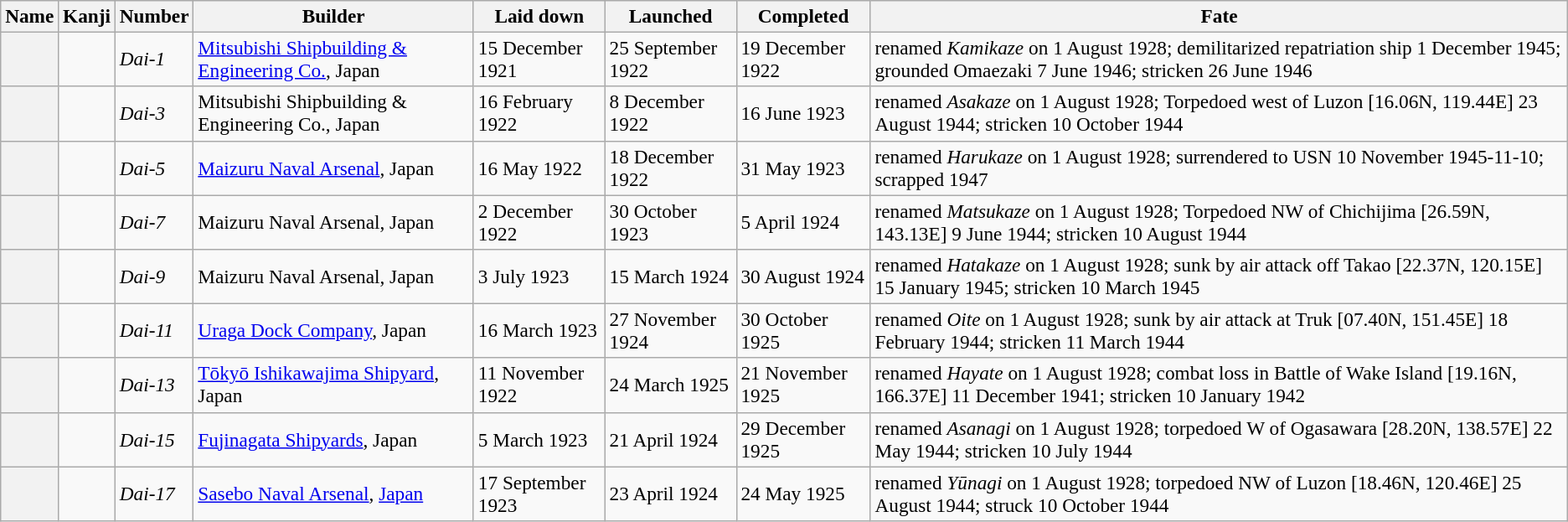<table class="wikitable sortable plainrowheaders" style="font-size:97%;">
<tr>
<th scope="col">Name</th>
<th scope="col">Kanji</th>
<th scope="col">Number</th>
<th scope="col">Builder</th>
<th scope="col">Laid down</th>
<th scope="col">Launched</th>
<th scope="col">Completed</th>
<th scope="col">Fate</th>
</tr>
<tr>
<th scope="row"></th>
<td></td>
<td><em>Dai-1</em></td>
<td><a href='#'>Mitsubishi Shipbuilding & Engineering Co.</a>, Japan</td>
<td>15 December 1921</td>
<td>25 September 1922</td>
<td>19 December 1922</td>
<td>renamed <em>Kamikaze</em> on 1 August 1928; demilitarized repatriation ship 1 December 1945; grounded Omaezaki 7 June 1946; stricken 26 June 1946</td>
</tr>
<tr>
<th scope="row"></th>
<td></td>
<td><em>Dai-3</em></td>
<td>Mitsubishi Shipbuilding & Engineering Co., Japan</td>
<td>16 February 1922</td>
<td>8 December 1922</td>
<td>16 June 1923</td>
<td>renamed <em>Asakaze</em> on 1 August 1928; Torpedoed west of Luzon [16.06N, 119.44E] 23 August 1944; stricken 10 October 1944</td>
</tr>
<tr>
<th scope="row"></th>
<td></td>
<td><em>Dai-5</em></td>
<td><a href='#'>Maizuru Naval Arsenal</a>, Japan</td>
<td>16 May 1922</td>
<td>18 December 1922</td>
<td>31 May 1923</td>
<td>renamed <em>Harukaze</em> on 1 August 1928; surrendered to USN 10 November 1945-11-10; scrapped 1947</td>
</tr>
<tr>
<th scope="row"></th>
<td></td>
<td><em>Dai-7</em></td>
<td>Maizuru Naval Arsenal, Japan</td>
<td>2 December 1922</td>
<td>30 October 1923</td>
<td>5 April 1924</td>
<td>renamed <em>Matsukaze</em> on 1 August 1928; Torpedoed NW of Chichijima [26.59N, 143.13E] 9 June 1944; stricken 10 August 1944</td>
</tr>
<tr>
<th scope="row"></th>
<td></td>
<td><em>Dai-9</em></td>
<td>Maizuru Naval Arsenal, Japan</td>
<td>3 July 1923</td>
<td>15 March 1924</td>
<td>30 August 1924</td>
<td>renamed <em>Hatakaze</em> on 1 August 1928; sunk by air attack off Takao [22.37N, 120.15E] 15 January 1945; stricken 10 March 1945</td>
</tr>
<tr>
<th scope="row"></th>
<td></td>
<td><em>Dai-11</em></td>
<td><a href='#'>Uraga Dock Company</a>, Japan</td>
<td>16 March 1923</td>
<td>27 November 1924</td>
<td>30 October 1925</td>
<td>renamed <em>Oite</em> on 1 August 1928; sunk by air attack at Truk [07.40N, 151.45E] 18 February 1944; stricken 11 March 1944</td>
</tr>
<tr>
<th scope="row"></th>
<td></td>
<td><em>Dai-13</em></td>
<td><a href='#'>Tōkyō Ishikawajima Shipyard</a>, Japan</td>
<td>11 November 1922</td>
<td>24 March 1925</td>
<td>21 November 1925</td>
<td>renamed <em>Hayate</em> on 1 August 1928; combat loss in Battle of Wake Island [19.16N, 166.37E] 11 December 1941; stricken 10 January 1942</td>
</tr>
<tr>
<th scope="row"></th>
<td></td>
<td><em>Dai-15</em></td>
<td><a href='#'>Fujinagata Shipyards</a>, Japan</td>
<td>5 March 1923</td>
<td>21 April 1924</td>
<td>29 December 1925</td>
<td>renamed <em>Asanagi</em> on 1 August 1928; torpedoed W of Ogasawara [28.20N, 138.57E] 22 May 1944; stricken 10 July 1944</td>
</tr>
<tr>
<th scope="row"></th>
<td></td>
<td><em>Dai-17</em></td>
<td><a href='#'>Sasebo Naval Arsenal</a>, <a href='#'>Japan</a></td>
<td>17 September 1923</td>
<td>23 April 1924</td>
<td>24 May 1925</td>
<td>renamed <em>Yūnagi</em> on 1 August 1928; torpedoed NW of Luzon [18.46N, 120.46E] 25 August 1944; struck 10 October 1944</td>
</tr>
</table>
